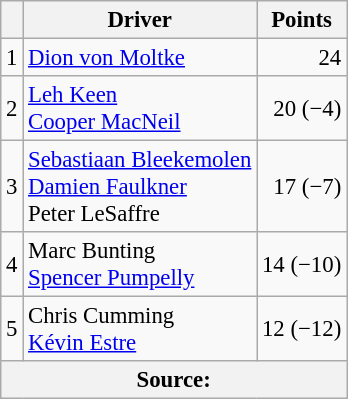<table class="wikitable" style="font-size: 95%;">
<tr>
<th scope="col"></th>
<th scope="col">Driver</th>
<th scope="col">Points</th>
</tr>
<tr>
<td align=center>1</td>
<td> <a href='#'>Dion von Moltke</a></td>
<td align=right>24</td>
</tr>
<tr>
<td align=center>2</td>
<td> <a href='#'>Leh Keen</a><br> <a href='#'>Cooper MacNeil</a></td>
<td align=right>20 (−4)</td>
</tr>
<tr>
<td align=center>3</td>
<td> <a href='#'>Sebastiaan Bleekemolen</a><br> <a href='#'>Damien Faulkner</a><br> Peter LeSaffre</td>
<td align=right>17 (−7)</td>
</tr>
<tr>
<td align=center>4</td>
<td> Marc Bunting<br> <a href='#'>Spencer Pumpelly</a></td>
<td align=right>14 (−10)</td>
</tr>
<tr>
<td align=center>5</td>
<td> Chris Cumming<br> <a href='#'>Kévin Estre</a></td>
<td align=right>12 (−12)</td>
</tr>
<tr>
<th colspan=4>Source:</th>
</tr>
</table>
